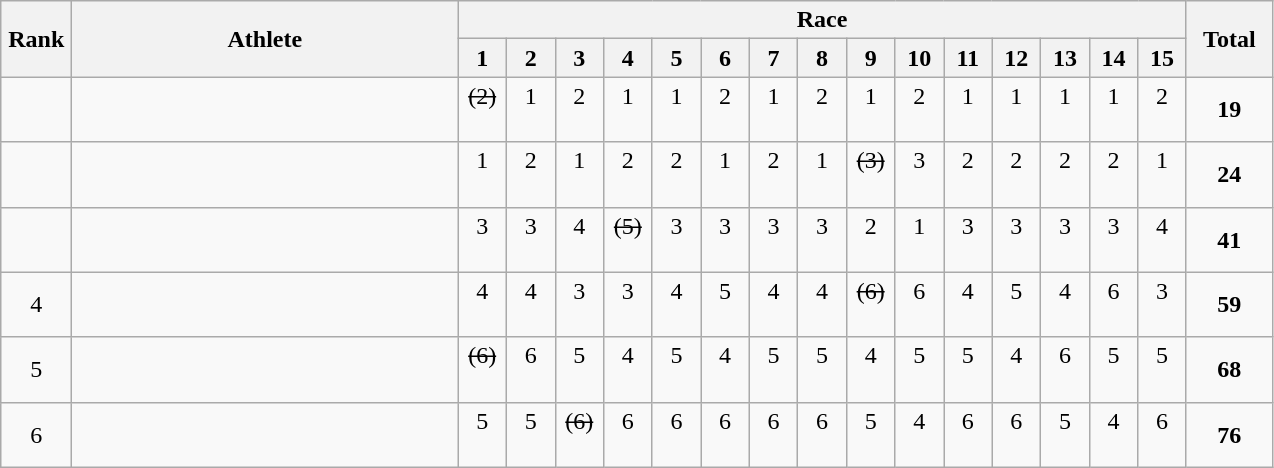<table | class="wikitable" style="text-align:center">
<tr>
<th rowspan="2" width=40>Rank</th>
<th rowspan="2" width=250>Athlete</th>
<th colspan="15">Race</th>
<th rowspan="2" width=50>Total</th>
</tr>
<tr>
<th width=25>1</th>
<th width=25>2</th>
<th width=25>3</th>
<th width=25>4</th>
<th width=25>5</th>
<th width=25>6</th>
<th width=25>7</th>
<th width=25>8</th>
<th width=25>9</th>
<th width=25>10</th>
<th width=25>11</th>
<th width=25>12</th>
<th width=25>13</th>
<th width=25>14</th>
<th width=25>15</th>
</tr>
<tr>
<td></td>
<td align=left></td>
<td><s>(2)</s><br> </td>
<td>1<br> </td>
<td>2<br> </td>
<td>1<br> </td>
<td>1<br> </td>
<td>2<br> </td>
<td>1<br> </td>
<td>2<br> </td>
<td>1<br> </td>
<td>2<br> </td>
<td>1<br> </td>
<td>1<br> </td>
<td>1<br> </td>
<td>1<br> </td>
<td>2<br> </td>
<td><strong>19</strong></td>
</tr>
<tr>
<td></td>
<td align=left></td>
<td>1<br> </td>
<td>2<br> </td>
<td>1<br> </td>
<td>2<br> </td>
<td>2<br> </td>
<td>1<br> </td>
<td>2<br> </td>
<td>1<br> </td>
<td><s>(3)</s><br> </td>
<td>3<br> </td>
<td>2<br> </td>
<td>2<br> </td>
<td>2<br> </td>
<td>2<br> </td>
<td>1<br> </td>
<td><strong>24</strong></td>
</tr>
<tr>
<td></td>
<td align=left></td>
<td>3<br> </td>
<td>3<br> </td>
<td>4<br> </td>
<td><s>(5)</s><br> </td>
<td>3<br> </td>
<td>3<br> </td>
<td>3<br> </td>
<td>3<br> </td>
<td>2<br> </td>
<td>1<br> </td>
<td>3<br> </td>
<td>3<br> </td>
<td>3<br> </td>
<td>3<br> </td>
<td>4<br> </td>
<td><strong>41</strong></td>
</tr>
<tr>
<td>4</td>
<td align=left></td>
<td>4<br> </td>
<td>4<br> </td>
<td>3<br> </td>
<td>3<br> </td>
<td>4<br> </td>
<td>5<br> </td>
<td>4<br> </td>
<td>4<br> </td>
<td><s>(6)</s><br> </td>
<td>6<br> </td>
<td>4<br> </td>
<td>5<br> </td>
<td>4<br> </td>
<td>6<br> </td>
<td>3<br> </td>
<td><strong>59</strong></td>
</tr>
<tr>
<td>5</td>
<td align=left></td>
<td><s>(6)</s><br> </td>
<td>6<br> </td>
<td>5<br> </td>
<td>4<br> </td>
<td>5<br> </td>
<td>4<br> </td>
<td>5<br> </td>
<td>5<br> </td>
<td>4<br> </td>
<td>5<br> </td>
<td>5<br> </td>
<td>4<br> </td>
<td>6<br> </td>
<td>5<br> </td>
<td>5<br> </td>
<td><strong>68</strong></td>
</tr>
<tr>
<td>6</td>
<td align=left></td>
<td>5<br> </td>
<td>5<br> </td>
<td><s>(6)</s><br> </td>
<td>6<br> </td>
<td>6<br> </td>
<td>6<br> </td>
<td>6<br> </td>
<td>6<br> </td>
<td>5<br> </td>
<td>4<br> </td>
<td>6<br> </td>
<td>6<br> </td>
<td>5<br> </td>
<td>4<br> </td>
<td>6<br> </td>
<td><strong>76</strong></td>
</tr>
</table>
